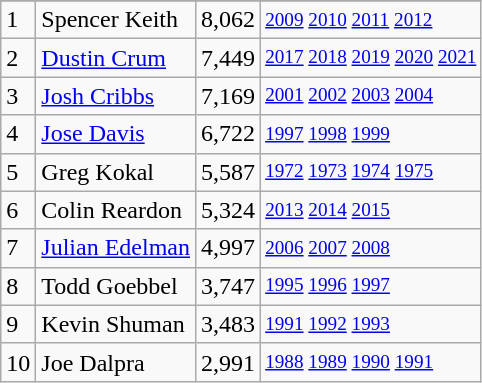<table class="wikitable" style="display:inline-table;">
<tr>
</tr>
<tr>
<td>1</td>
<td>Spencer Keith</td>
<td>8,062</td>
<td style="font-size:80%;"><a href='#'>2009</a> <a href='#'>2010</a> <a href='#'>2011</a> <a href='#'>2012</a></td>
</tr>
<tr>
<td>2</td>
<td><a href='#'>Dustin Crum</a></td>
<td>7,449</td>
<td style="font-size:80%;"><a href='#'>2017</a> <a href='#'>2018</a> <a href='#'>2019</a> <a href='#'>2020</a> <a href='#'>2021</a></td>
</tr>
<tr>
<td>3</td>
<td><a href='#'>Josh Cribbs</a></td>
<td>7,169</td>
<td style="font-size:80%;"><a href='#'>2001</a> <a href='#'>2002</a> <a href='#'>2003</a> <a href='#'>2004</a></td>
</tr>
<tr>
<td>4</td>
<td><a href='#'>Jose Davis</a></td>
<td>6,722</td>
<td style="font-size:80%;"><a href='#'>1997</a> <a href='#'>1998</a> <a href='#'>1999</a></td>
</tr>
<tr>
<td>5</td>
<td>Greg Kokal</td>
<td>5,587</td>
<td style="font-size:80%;"><a href='#'>1972</a> <a href='#'>1973</a> <a href='#'>1974</a> <a href='#'>1975</a></td>
</tr>
<tr>
<td>6</td>
<td>Colin Reardon</td>
<td>5,324</td>
<td style="font-size:80%;"><a href='#'>2013</a> <a href='#'>2014</a> <a href='#'>2015</a></td>
</tr>
<tr>
<td>7</td>
<td><a href='#'>Julian Edelman</a></td>
<td>4,997</td>
<td style="font-size:80%;"><a href='#'>2006</a> <a href='#'>2007</a> <a href='#'>2008</a></td>
</tr>
<tr>
<td>8</td>
<td>Todd Goebbel</td>
<td>3,747</td>
<td style="font-size:80%;"><a href='#'>1995</a> <a href='#'>1996</a> <a href='#'>1997</a></td>
</tr>
<tr>
<td>9</td>
<td>Kevin Shuman</td>
<td>3,483</td>
<td style="font-size:80%;"><a href='#'>1991</a> <a href='#'>1992</a> <a href='#'>1993</a></td>
</tr>
<tr>
<td>10</td>
<td>Joe Dalpra</td>
<td>2,991</td>
<td style="font-size:80%;"><a href='#'>1988</a> <a href='#'>1989</a> <a href='#'>1990</a> <a href='#'>1991</a></td>
</tr>
</table>
